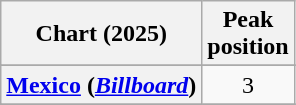<table class="wikitable sortable plainrowheaders" style="text-align:center">
<tr>
<th scope="col">Chart (2025)</th>
<th scope="col">Peak<br>position</th>
</tr>
<tr>
</tr>
<tr>
<th scope="row"><a href='#'>Mexico</a> (<em><a href='#'>Billboard</a></em>)</th>
<td>3</td>
</tr>
<tr>
</tr>
<tr>
</tr>
<tr>
</tr>
</table>
